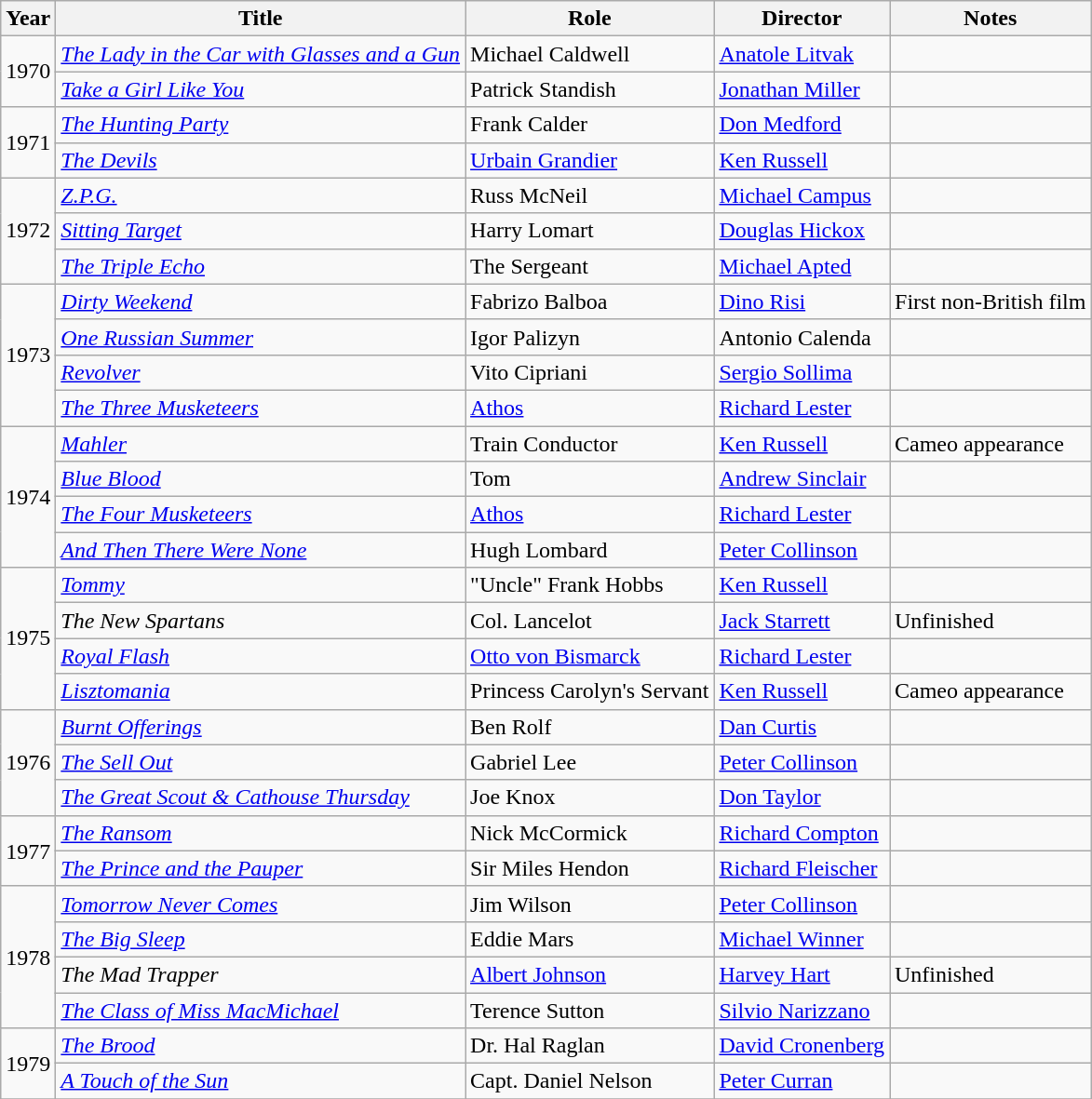<table class="wikitable sortable">
<tr>
<th>Year</th>
<th>Title</th>
<th>Role</th>
<th>Director</th>
<th class="unsortable">Notes</th>
</tr>
<tr>
<td rowspan="2">1970</td>
<td><em><a href='#'>The Lady in the Car with Glasses and a Gun</a></em></td>
<td>Michael Caldwell</td>
<td><a href='#'>Anatole Litvak</a></td>
<td></td>
</tr>
<tr>
<td><em><a href='#'>Take a Girl Like You</a></em></td>
<td>Patrick Standish</td>
<td><a href='#'>Jonathan Miller</a></td>
<td></td>
</tr>
<tr>
<td rowspan="2">1971</td>
<td><em><a href='#'>The Hunting Party</a></em></td>
<td>Frank Calder</td>
<td><a href='#'>Don Medford</a></td>
<td></td>
</tr>
<tr>
<td><em><a href='#'>The Devils</a></em></td>
<td><a href='#'>Urbain Grandier</a></td>
<td><a href='#'>Ken Russell</a></td>
<td></td>
</tr>
<tr>
<td rowspan="3">1972</td>
<td><em><a href='#'>Z.P.G.</a></em></td>
<td>Russ McNeil</td>
<td><a href='#'>Michael Campus</a></td>
<td></td>
</tr>
<tr>
<td><em><a href='#'>Sitting Target</a></em></td>
<td>Harry Lomart</td>
<td><a href='#'>Douglas Hickox</a></td>
<td></td>
</tr>
<tr>
<td><em><a href='#'>The Triple Echo</a></em></td>
<td>The Sergeant</td>
<td><a href='#'>Michael Apted</a></td>
<td></td>
</tr>
<tr>
<td rowspan="4">1973</td>
<td><em><a href='#'>Dirty Weekend</a></em></td>
<td>Fabrizo Balboa</td>
<td><a href='#'>Dino Risi</a></td>
<td>First non-British film</td>
</tr>
<tr>
<td><em><a href='#'>One Russian Summer</a></em></td>
<td>Igor Palizyn</td>
<td>Antonio Calenda</td>
<td></td>
</tr>
<tr>
<td><em><a href='#'>Revolver</a></em></td>
<td>Vito Cipriani</td>
<td><a href='#'>Sergio Sollima</a></td>
<td></td>
</tr>
<tr>
<td><em><a href='#'>The Three Musketeers</a></em></td>
<td><a href='#'>Athos</a></td>
<td><a href='#'>Richard Lester</a></td>
<td></td>
</tr>
<tr>
<td rowspan="4">1974</td>
<td><em><a href='#'>Mahler</a></em></td>
<td>Train Conductor</td>
<td><a href='#'>Ken Russell</a></td>
<td>Cameo appearance</td>
</tr>
<tr>
<td><em><a href='#'>Blue Blood</a></em></td>
<td>Tom</td>
<td><a href='#'>Andrew Sinclair</a></td>
<td></td>
</tr>
<tr>
<td><em><a href='#'>The Four Musketeers</a></em></td>
<td><a href='#'>Athos</a></td>
<td><a href='#'>Richard Lester</a></td>
<td></td>
</tr>
<tr>
<td><em><a href='#'>And Then There Were None</a></em></td>
<td>Hugh Lombard</td>
<td><a href='#'>Peter Collinson</a></td>
<td></td>
</tr>
<tr>
<td rowspan="4">1975</td>
<td><em><a href='#'>Tommy</a></em></td>
<td>"Uncle" Frank Hobbs</td>
<td><a href='#'>Ken Russell</a></td>
<td></td>
</tr>
<tr>
<td><em>The New Spartans</em></td>
<td>Col. Lancelot</td>
<td><a href='#'>Jack Starrett</a></td>
<td>Unfinished</td>
</tr>
<tr>
<td><em><a href='#'>Royal Flash</a></em></td>
<td><a href='#'>Otto von Bismarck</a></td>
<td><a href='#'>Richard Lester</a></td>
<td></td>
</tr>
<tr>
<td><em><a href='#'>Lisztomania</a></em></td>
<td>Princess Carolyn's Servant</td>
<td><a href='#'>Ken Russell</a></td>
<td>Cameo appearance</td>
</tr>
<tr>
<td rowspan="3">1976</td>
<td><em><a href='#'>Burnt Offerings</a></em></td>
<td>Ben Rolf</td>
<td><a href='#'>Dan Curtis</a></td>
<td></td>
</tr>
<tr>
<td><em><a href='#'>The Sell Out</a></em></td>
<td>Gabriel Lee</td>
<td><a href='#'>Peter Collinson</a></td>
<td></td>
</tr>
<tr>
<td><em><a href='#'>The Great Scout & Cathouse Thursday</a></em></td>
<td>Joe Knox</td>
<td><a href='#'>Don Taylor</a></td>
<td></td>
</tr>
<tr>
<td rowspan="2">1977</td>
<td><em><a href='#'>The Ransom</a></em></td>
<td>Nick McCormick</td>
<td><a href='#'>Richard Compton</a></td>
<td></td>
</tr>
<tr>
<td><a href='#'><em>The Prince and the Pauper</em></a></td>
<td>Sir Miles Hendon</td>
<td><a href='#'>Richard Fleischer</a></td>
<td></td>
</tr>
<tr>
<td rowspan="4">1978</td>
<td><em><a href='#'>Tomorrow Never Comes</a></em></td>
<td>Jim Wilson</td>
<td><a href='#'>Peter Collinson</a></td>
<td></td>
</tr>
<tr>
<td><em><a href='#'>The Big Sleep</a></em></td>
<td>Eddie Mars</td>
<td><a href='#'>Michael Winner</a></td>
<td></td>
</tr>
<tr>
<td><em>The Mad Trapper</em></td>
<td><a href='#'>Albert Johnson</a></td>
<td><a href='#'>Harvey Hart</a></td>
<td>Unfinished</td>
</tr>
<tr>
<td><em><a href='#'>The Class of Miss MacMichael</a></em></td>
<td>Terence Sutton</td>
<td><a href='#'>Silvio Narizzano</a></td>
<td></td>
</tr>
<tr>
<td rowspan="2">1979</td>
<td><em><a href='#'>The Brood</a></em></td>
<td>Dr. Hal Raglan</td>
<td><a href='#'>David Cronenberg</a></td>
<td></td>
</tr>
<tr>
<td><em><a href='#'>A Touch of the Sun</a></em></td>
<td>Capt. Daniel Nelson</td>
<td><a href='#'>Peter Curran</a></td>
<td></td>
</tr>
<tr>
</tr>
</table>
